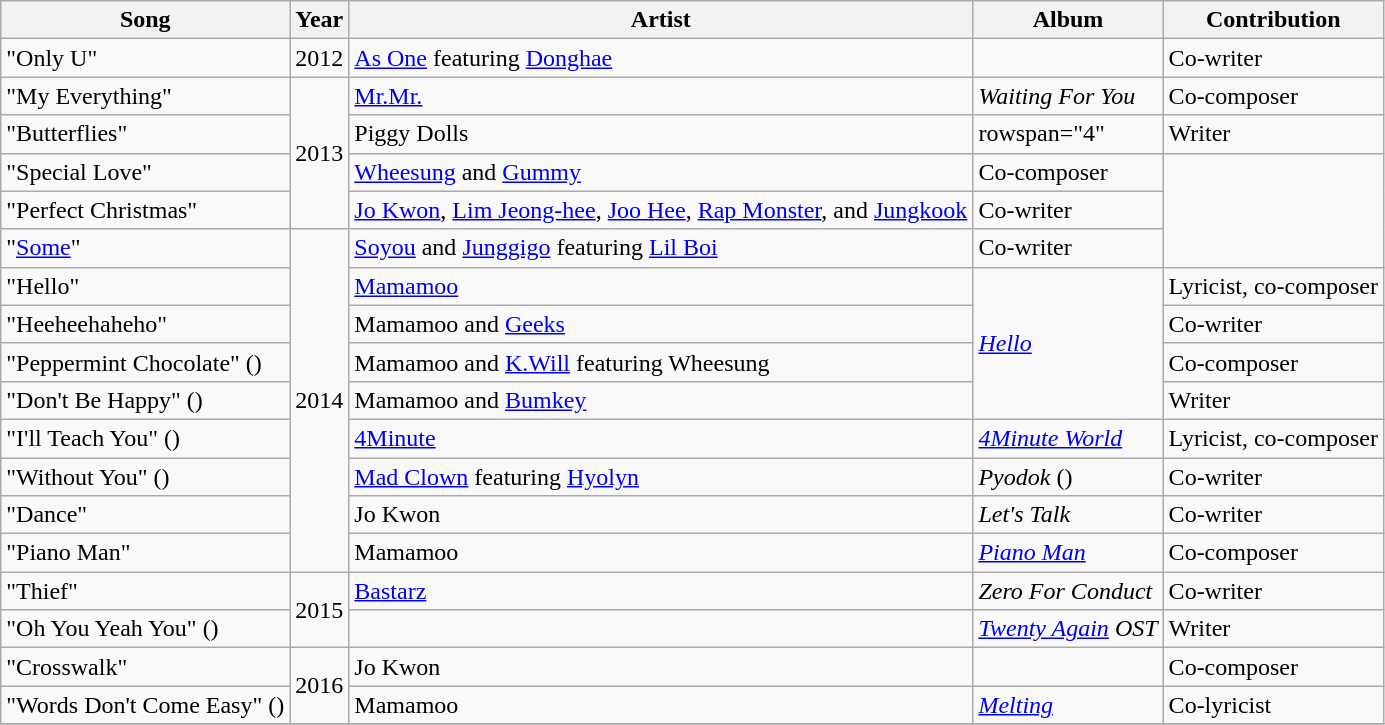<table class="wikitable plainrowheaders">
<tr>
<th scope="col">Song</th>
<th scope="col">Year</th>
<th scope="col">Artist</th>
<th scope="col">Album</th>
<th scope="col">Contribution</th>
</tr>
<tr>
<td>"Only U"</td>
<td rowspan="1">2012</td>
<td rowspan="1"><a href='#'>As One</a> featuring <a href='#'>Donghae</a></td>
<td></td>
<td rowspan="1">Co-writer</td>
</tr>
<tr>
<td>"My Everything"</td>
<td rowspan="4">2013</td>
<td rowspan="1"><a href='#'>Mr.Mr.</a></td>
<td><em>Waiting For You</em></td>
<td rowspan="1">Co-composer</td>
</tr>
<tr>
<td>"Butterflies"</td>
<td rowspan="1">Piggy Dolls</td>
<td>rowspan="4" </td>
<td rowspan="1">Writer</td>
</tr>
<tr>
<td>"Special Love"</td>
<td rowspan="1"><a href='#'>Wheesung</a> and <a href='#'>Gummy</a></td>
<td rowspan="1">Co-composer</td>
</tr>
<tr>
<td>"Perfect Christmas"</td>
<td rowspan="1"><a href='#'>Jo Kwon</a>, <a href='#'>Lim Jeong-hee</a>, <a href='#'>Joo Hee</a>, <a href='#'>Rap Monster</a>, and <a href='#'>Jungkook</a></td>
<td rowspan="1">Co-writer</td>
</tr>
<tr>
<td>"<a href='#'>Some</a>"</td>
<td rowspan="9">2014</td>
<td rowspan="1"><a href='#'>Soyou</a> and <a href='#'>Junggigo</a> featuring <a href='#'>Lil Boi</a></td>
<td rowspan="1">Co-writer</td>
</tr>
<tr>
<td>"Hello"</td>
<td rowspan="1"><a href='#'>Mamamoo</a></td>
<td rowspan="4"><em><a href='#'>Hello</a></em></td>
<td rowspan="1">Lyricist, co-composer</td>
</tr>
<tr>
<td>"Heeheehaheho"</td>
<td rowspan="1">Mamamoo and <a href='#'>Geeks</a></td>
<td rowspan="1">Co-writer</td>
</tr>
<tr>
<td>"Peppermint Chocolate" ()</td>
<td rowspan="1">Mamamoo and <a href='#'>K.Will</a> featuring Wheesung</td>
<td rowspan="1">Co-composer</td>
</tr>
<tr>
<td>"Don't Be Happy" ()</td>
<td rowspan="1">Mamamoo and <a href='#'>Bumkey</a></td>
<td rowspan="1">Writer</td>
</tr>
<tr>
<td>"I'll Teach You" ()</td>
<td rowspan="1"><a href='#'>4Minute</a></td>
<td rowspan="1"><em><a href='#'>4Minute World</a></em></td>
<td rowspan="1">Lyricist, co-composer</td>
</tr>
<tr>
<td>"Without You" ()</td>
<td rowspan="1"><a href='#'>Mad Clown</a> featuring <a href='#'>Hyolyn</a></td>
<td rowspan="1"><em>Pyodok</em> ()</td>
<td rowspan="1">Co-writer</td>
</tr>
<tr>
<td>"Dance"</td>
<td rowspan="1">Jo Kwon</td>
<td rowspan="1"><em>Let's Talk</em></td>
<td rowspan="1">Co-writer</td>
</tr>
<tr>
<td>"Piano Man"</td>
<td rowspan="1">Mamamoo</td>
<td rowspan="1"><em><a href='#'>Piano Man</a></em></td>
<td rowspan="1">Co-composer</td>
</tr>
<tr>
<td>"Thief"</td>
<td rowspan="2">2015</td>
<td rowspan="1"><a href='#'>Bastarz</a></td>
<td><em>Zero For Conduct</em></td>
<td rowspan="1">Co-writer</td>
</tr>
<tr>
<td>"Oh You Yeah You" ()</td>
<td rowspan="1"></td>
<td><em><a href='#'>Twenty Again</a> OST</em></td>
<td rowspan="1">Writer</td>
</tr>
<tr>
<td>"Crosswalk"</td>
<td rowspan="2">2016</td>
<td rowspan="1">Jo Kwon</td>
<td></td>
<td rowspan="1">Co-composer</td>
</tr>
<tr>
<td>"Words Don't Come Easy" ()</td>
<td rowspan="1">Mamamoo</td>
<td rowspan="1"><em><a href='#'>Melting</a></em></td>
<td rowspan="1">Co-lyricist</td>
</tr>
<tr>
</tr>
</table>
